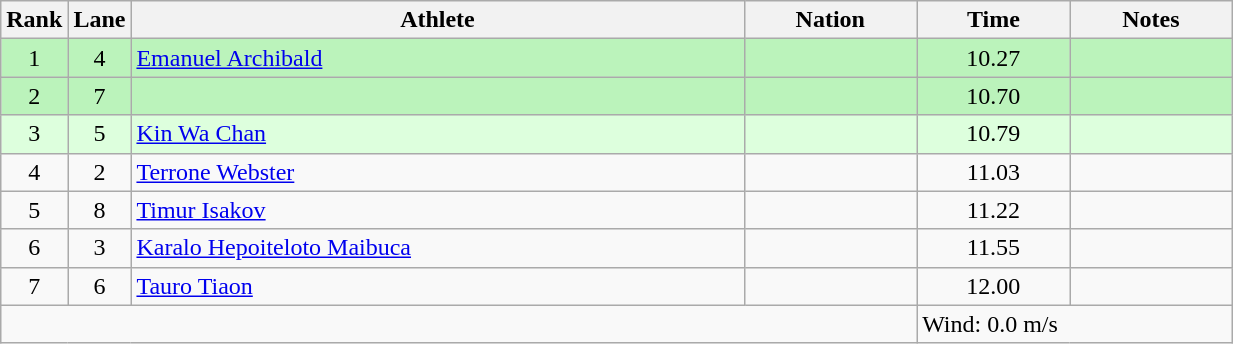<table class="wikitable sortable" style="text-align:center;width: 65%;">
<tr>
<th scope="col" style="width: 10px;">Rank</th>
<th scope="col" style="width: 10px;">Lane</th>
<th scope="col">Athlete</th>
<th scope="col">Nation</th>
<th scope="col">Time</th>
<th scope="col">Notes</th>
</tr>
<tr bgcolor=bbf3bb>
<td>1</td>
<td>4</td>
<td align=left><a href='#'>Emanuel Archibald</a></td>
<td align=left></td>
<td>10.27</td>
<td></td>
</tr>
<tr bgcolor=bbf3bb>
<td>2</td>
<td>7</td>
<td align=left></td>
<td align=left></td>
<td>10.70</td>
<td></td>
</tr>
<tr bgcolor=ddffdd>
<td>3</td>
<td>5</td>
<td align=left><a href='#'>Kin Wa Chan</a></td>
<td align=left></td>
<td>10.79</td>
<td></td>
</tr>
<tr>
<td>4</td>
<td>2</td>
<td align=left><a href='#'>Terrone Webster</a></td>
<td align=left></td>
<td>11.03</td>
<td></td>
</tr>
<tr>
<td>5</td>
<td>8</td>
<td align=left><a href='#'>Timur Isakov</a></td>
<td align=left></td>
<td>11.22</td>
<td></td>
</tr>
<tr>
<td>6</td>
<td>3</td>
<td align=left><a href='#'>Karalo Hepoiteloto Maibuca</a></td>
<td align=left></td>
<td>11.55</td>
<td></td>
</tr>
<tr>
<td>7</td>
<td>6</td>
<td align=left><a href='#'>Tauro Tiaon</a></td>
<td align=left></td>
<td>12.00</td>
<td></td>
</tr>
<tr class="sortbottom">
<td colspan="4"></td>
<td colspan="2" style="text-align:left;">Wind: 0.0 m/s</td>
</tr>
</table>
